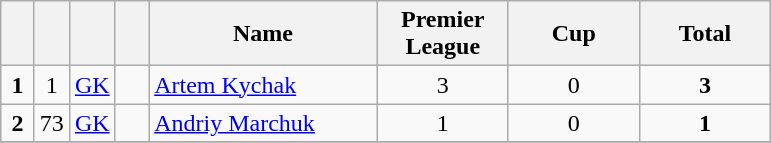<table class="wikitable" style="text-align:center">
<tr>
<th width=15></th>
<th width=15></th>
<th width=15></th>
<th width=15></th>
<th width=145>Name</th>
<th width=80><strong>Premier League</strong></th>
<th width=80><strong>Cup</strong></th>
<th width=80>Total</th>
</tr>
<tr>
<td><strong>1</strong></td>
<td>1</td>
<td><a href='#'>GK</a></td>
<td></td>
<td align=left><a href='#'>Artem Kychak</a></td>
<td>3</td>
<td>0</td>
<td><strong>3</strong></td>
</tr>
<tr>
<td><strong>2</strong></td>
<td>73</td>
<td><a href='#'>GK</a></td>
<td></td>
<td align=left><a href='#'>Andriy Marchuk</a></td>
<td>1</td>
<td>0</td>
<td><strong>1</strong></td>
</tr>
<tr>
</tr>
</table>
